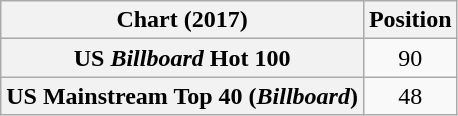<table class="wikitable sortable plainrowheaders" style="text-align:center">
<tr>
<th scope="col">Chart (2017)</th>
<th scope="col">Position</th>
</tr>
<tr>
<th scope="row">US <em>Billboard</em> Hot 100</th>
<td>90</td>
</tr>
<tr>
<th scope="row">US Mainstream Top 40 (<em>Billboard</em>)</th>
<td>48</td>
</tr>
</table>
